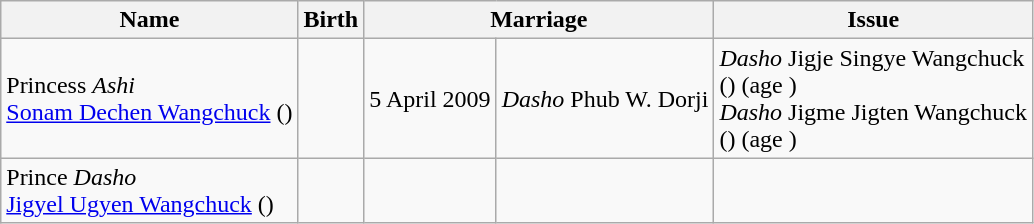<table class="wikitable">
<tr>
<th>Name</th>
<th>Birth</th>
<th colspan="2">Marriage</th>
<th>Issue</th>
</tr>
<tr>
<td>Princess <em>Ashi</em><br><a href='#'>Sonam Dechen Wangchuck</a> ()</td>
<td></td>
<td>5 April 2009</td>
<td><em>Dasho</em> Phub W. Dorji</td>
<td><em>Dasho</em> Jigje Singye Wangchuck<br> () (age )<br><em>Dasho</em> Jigme Jigten Wangchuck<br> () (age )</td>
</tr>
<tr>
<td>Prince <em>Dasho</em><br><a href='#'>Jigyel Ugyen Wangchuck</a> ()</td>
<td></td>
<td></td>
<td></td>
<td></td>
</tr>
</table>
